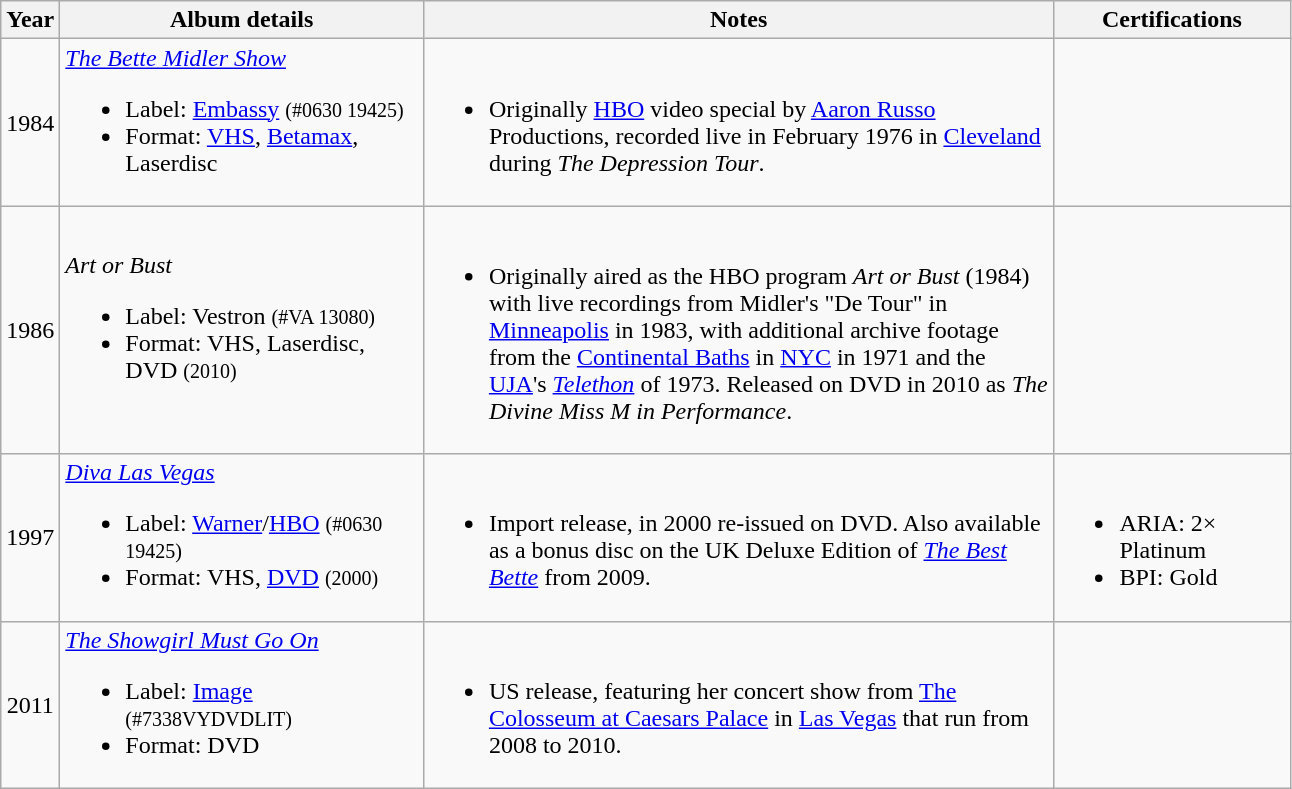<table class="wikitable" style="text-align:left;">
<tr>
<th width="30">Year</th>
<th width="235">Album details</th>
<th width="413">Notes</th>
<th width="150">Certifications</th>
</tr>
<tr>
<td align="center">1984</td>
<td><em><a href='#'>The Bette Midler Show</a></em><br><ul><li>Label: <a href='#'>Embassy</a> <small>(#0630 19425)</small></li><li>Format: <a href='#'>VHS</a>, <a href='#'>Betamax</a>, Laserdisc</li></ul></td>
<td><br><ul><li>Originally <a href='#'>HBO</a> video special by <a href='#'>Aaron Russo</a> Productions, recorded live in February 1976 in <a href='#'>Cleveland</a> during <em>The Depression Tour</em>.</li></ul></td>
<td colspan="4"></td>
</tr>
<tr>
<td align="center">1986</td>
<td><em>Art or Bust</em><br><ul><li>Label: Vestron <small>(#VA 13080)</small></li><li>Format: VHS, Laserdisc, DVD <small>(2010)</small></li></ul></td>
<td><br><ul><li>Originally aired as the HBO program <em>Art or Bust</em> (1984) with live recordings from Midler's "De Tour" in <a href='#'>Minneapolis</a> in 1983, with additional archive footage from the <a href='#'>Continental Baths</a> in <a href='#'>NYC</a> in 1971 and the <a href='#'>UJA</a>'s <em><a href='#'>Telethon</a></em> of 1973. Released on DVD in 2010 as <em>The Divine Miss M in Performance</em>.</li></ul></td>
<td colspan="4"></td>
</tr>
<tr>
<td align="center">1997</td>
<td><em><a href='#'>Diva Las Vegas</a></em><br><ul><li>Label: <a href='#'>Warner</a>/<a href='#'>HBO</a> <small>(#0630 19425)</small></li><li>Format: VHS, <a href='#'>DVD</a> <small>(2000)</small></li></ul></td>
<td><br><ul><li>Import release, in 2000 re-issued on DVD. Also available as a bonus disc on the UK Deluxe Edition of <em><a href='#'>The Best Bette</a></em> from 2009.</li></ul></td>
<td><br><ul><li>ARIA: 2× Platinum</li><li>BPI: Gold</li></ul></td>
</tr>
<tr>
<td align="center">2011</td>
<td><em><a href='#'>The Showgirl Must Go On</a></em><br><ul><li>Label: <a href='#'>Image</a> <small>(#7338VYDVDLIT)</small></li><li>Format: DVD</li></ul></td>
<td><br><ul><li>US release, featuring her concert show from <a href='#'>The Colosseum at Caesars Palace</a> in <a href='#'>Las Vegas</a> that run from 2008 to 2010.</li></ul></td>
<td colspan="4"></td>
</tr>
</table>
